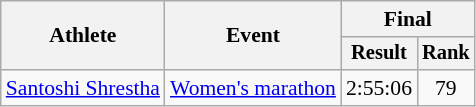<table class="wikitable" style="font-size:90%">
<tr>
<th rowspan="2">Athlete</th>
<th rowspan="2">Event</th>
<th colspan="2">Final</th>
</tr>
<tr style="font-size:95%">
<th>Result</th>
<th>Rank</th>
</tr>
<tr align=center>
<td align=left><a href='#'>Santoshi Shrestha</a></td>
<td align=left><a href='#'>Women's marathon</a></td>
<td>2:55:06</td>
<td>79</td>
</tr>
</table>
